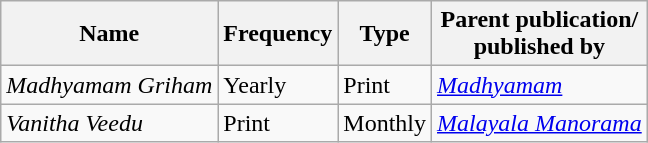<table class="wikitable">
<tr>
<th>Name</th>
<th>Frequency</th>
<th>Type</th>
<th>Parent publication/<br>published by</th>
</tr>
<tr>
<td><em>Madhyamam Griham</em></td>
<td>Yearly</td>
<td>Print</td>
<td><em><a href='#'>Madhyamam</a></em></td>
</tr>
<tr>
<td><em>Vanitha Veedu</em></td>
<td>Print</td>
<td>Monthly</td>
<td><em><a href='#'>Malayala Manorama</a></em></td>
</tr>
</table>
